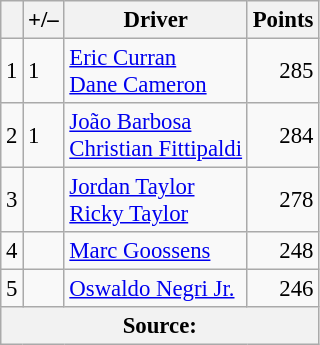<table class="wikitable" style="font-size: 95%;">
<tr>
<th scope="col"></th>
<th scope="col">+/–</th>
<th scope="col">Driver</th>
<th scope="col">Points</th>
</tr>
<tr>
<td align=center>1</td>
<td align="left"> 1</td>
<td> <a href='#'>Eric Curran</a><br> <a href='#'>Dane Cameron</a></td>
<td align=right>285</td>
</tr>
<tr>
<td align=center>2</td>
<td align="left"> 1</td>
<td> <a href='#'>João Barbosa</a><br> <a href='#'>Christian Fittipaldi</a></td>
<td align=right>284</td>
</tr>
<tr>
<td align=center>3</td>
<td align="left"></td>
<td> <a href='#'>Jordan Taylor</a><br> <a href='#'>Ricky Taylor</a></td>
<td align=right>278</td>
</tr>
<tr>
<td align=center>4</td>
<td align="left"></td>
<td> <a href='#'>Marc Goossens</a></td>
<td align=right>248</td>
</tr>
<tr>
<td align=center>5</td>
<td align="left"></td>
<td> <a href='#'>Oswaldo Negri Jr.</a></td>
<td align=right>246</td>
</tr>
<tr>
<th colspan=5>Source:</th>
</tr>
</table>
